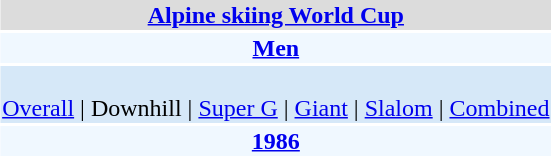<table align="right" class="toccolours" style="margin: 0 0 1em 1em;">
<tr>
<td colspan="2" align=center bgcolor=Gainsboro><strong><a href='#'>Alpine skiing World Cup</a></strong></td>
</tr>
<tr>
<td colspan="2" align=center bgcolor=AliceBlue><strong><a href='#'>Men</a></strong></td>
</tr>
<tr>
<td colspan="2" align=center bgcolor=D6E8F8><br><a href='#'>Overall</a> |
Downhill |
<a href='#'>Super G</a> |
<a href='#'>Giant</a> |
<a href='#'>Slalom</a> |
<a href='#'>Combined</a></td>
</tr>
<tr>
<td colspan="2" align=center bgcolor=AliceBlue><strong><a href='#'>1986</a></strong></td>
</tr>
</table>
